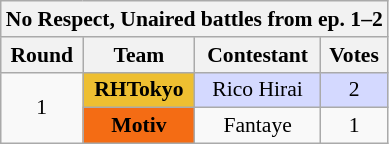<table class="wikitable mw-collapsible mw-collapsed"  style="text-align:center; font-size:90%">
<tr>
<th colspan="6">No Respect, Unaired battles from ep. 1–2</th>
</tr>
<tr style="background:#f2f2f2;">
<th scope="col">Round</th>
<th scope="col">Team</th>
<th scope="col">Contestant</th>
<th scope="col">Votes</th>
</tr>
<tr>
<td rowspan="2">1</td>
<td style="background:#EEBF31"><strong>RHTokyo</strong></td>
<td style="background:#D4D9FF">Rico Hirai</td>
<td style="background:#D4D9FF">2</td>
</tr>
<tr>
<td style="background:#F46C14"><strong>Motiv</strong></td>
<td>Fantaye</td>
<td>1</td>
</tr>
</table>
